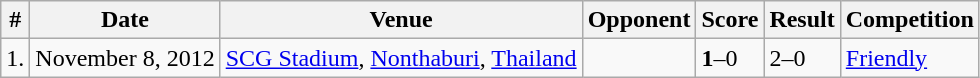<table class="wikitable">
<tr>
<th>#</th>
<th>Date</th>
<th>Venue</th>
<th>Opponent</th>
<th>Score</th>
<th>Result</th>
<th>Competition</th>
</tr>
<tr>
<td>1.</td>
<td>November 8, 2012</td>
<td><a href='#'>SCG Stadium</a>, <a href='#'>Nonthaburi</a>, <a href='#'>Thailand</a></td>
<td></td>
<td><strong>1</strong>–0</td>
<td>2–0</td>
<td><a href='#'>Friendly</a></td>
</tr>
</table>
